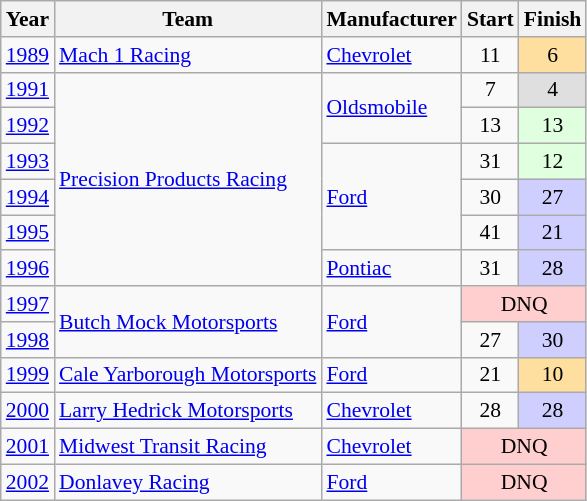<table class="wikitable" style="font-size: 90%;">
<tr>
<th>Year</th>
<th>Team</th>
<th>Manufacturer</th>
<th>Start</th>
<th>Finish</th>
</tr>
<tr>
<td><a href='#'>1989</a></td>
<td><a href='#'>Mach 1 Racing</a></td>
<td><a href='#'>Chevrolet</a></td>
<td align=center>11</td>
<td align=center style="background:#FFDF9F;">6</td>
</tr>
<tr>
<td><a href='#'>1991</a></td>
<td rowspan=6><a href='#'>Precision Products Racing</a></td>
<td rowspan=2><a href='#'>Oldsmobile</a></td>
<td align=center>7</td>
<td align=center style="background:#DFDFDF;">4</td>
</tr>
<tr>
<td><a href='#'>1992</a></td>
<td align=center>13</td>
<td align=center style="background:#DFFFDF;">13</td>
</tr>
<tr>
<td><a href='#'>1993</a></td>
<td rowspan=3><a href='#'>Ford</a></td>
<td align=center>31</td>
<td align=center style="background:#DFFFDF;">12</td>
</tr>
<tr>
<td><a href='#'>1994</a></td>
<td align=center>30</td>
<td align=center style="background:#CFCFFF;">27</td>
</tr>
<tr>
<td><a href='#'>1995</a></td>
<td align=center>41</td>
<td align=center style="background:#CFCFFF;">21</td>
</tr>
<tr>
<td><a href='#'>1996</a></td>
<td><a href='#'>Pontiac</a></td>
<td align=center>31</td>
<td align=center style="background:#CFCFFF;">28</td>
</tr>
<tr>
<td><a href='#'>1997</a></td>
<td rowspan=2><a href='#'>Butch Mock Motorsports</a></td>
<td rowspan=2><a href='#'>Ford</a></td>
<td align=center colspan=2 style="background:#FFCFCF;">DNQ</td>
</tr>
<tr>
<td><a href='#'>1998</a></td>
<td align=center>27</td>
<td align=center style="background:#CFCFFF;">30</td>
</tr>
<tr>
<td><a href='#'>1999</a></td>
<td><a href='#'>Cale Yarborough Motorsports</a></td>
<td><a href='#'>Ford</a></td>
<td align=center>21</td>
<td align=center style="background:#FFDF9F;">10</td>
</tr>
<tr>
<td><a href='#'>2000</a></td>
<td><a href='#'>Larry Hedrick Motorsports</a></td>
<td><a href='#'>Chevrolet</a></td>
<td align=center>28</td>
<td align=center style="background:#CFCFFF;">28</td>
</tr>
<tr>
<td><a href='#'>2001</a></td>
<td><a href='#'>Midwest Transit Racing</a></td>
<td><a href='#'>Chevrolet</a></td>
<td align=center colspan=2 style="background:#FFCFCF;">DNQ</td>
</tr>
<tr>
<td><a href='#'>2002</a></td>
<td><a href='#'>Donlavey Racing</a></td>
<td><a href='#'>Ford</a></td>
<td align=center colspan=2 style="background:#FFCFCF;">DNQ</td>
</tr>
</table>
